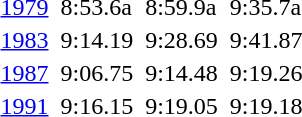<table>
<tr valign="top">
<td><a href='#'>1979</a><br></td>
<td></td>
<td>8:53.6a</td>
<td></td>
<td>8:59.9a</td>
<td></td>
<td>9:35.7a</td>
</tr>
<tr valign="top">
<td><a href='#'>1983</a><br></td>
<td></td>
<td>9:14.19</td>
<td></td>
<td>9:28.69</td>
<td></td>
<td>9:41.87</td>
</tr>
<tr valign="top">
<td><a href='#'>1987</a><br></td>
<td></td>
<td>9:06.75</td>
<td></td>
<td>9:14.48</td>
<td></td>
<td>9:19.26</td>
</tr>
<tr valign="top">
<td><a href='#'>1991</a><br></td>
<td></td>
<td>9:16.15</td>
<td></td>
<td>9:19.05</td>
<td></td>
<td>9:19.18</td>
</tr>
</table>
